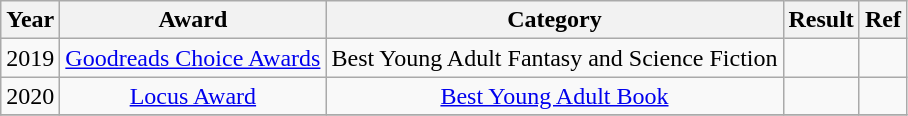<table class="wikitable sortable" style="text-align:center;">
<tr>
<th>Year</th>
<th>Award</th>
<th>Category</th>
<th>Result</th>
<th>Ref</th>
</tr>
<tr>
<td>2019</td>
<td><a href='#'>Goodreads Choice Awards</a></td>
<td>Best Young Adult Fantasy and Science Fiction</td>
<td></td>
<td></td>
</tr>
<tr>
<td>2020</td>
<td><a href='#'>Locus Award</a></td>
<td><a href='#'>Best Young Adult Book</a></td>
<td></td>
<td></td>
</tr>
<tr>
</tr>
</table>
